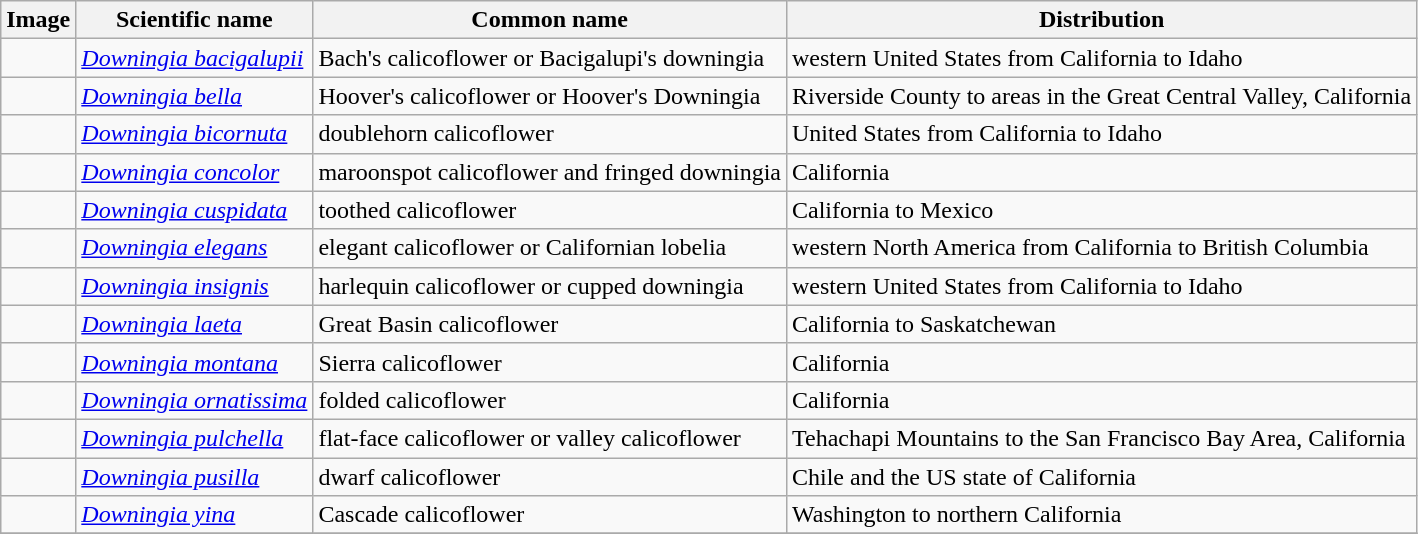<table class="wikitable">
<tr>
<th>Image</th>
<th>Scientific name</th>
<th>Common name</th>
<th>Distribution</th>
</tr>
<tr>
<td></td>
<td><em><a href='#'>Downingia bacigalupii</a></em></td>
<td>Bach's calicoflower or Bacigalupi's downingia</td>
<td>western United States from California to Idaho</td>
</tr>
<tr>
<td></td>
<td><em><a href='#'>Downingia bella</a></em></td>
<td>Hoover's calicoflower or Hoover's Downingia</td>
<td>Riverside County to areas in the Great Central Valley, California</td>
</tr>
<tr>
<td></td>
<td><em><a href='#'>Downingia bicornuta</a></em></td>
<td>doublehorn calicoflower</td>
<td>United States from California to Idaho</td>
</tr>
<tr>
<td></td>
<td><em><a href='#'>Downingia concolor</a></em></td>
<td>maroonspot calicoflower and fringed downingia</td>
<td>California</td>
</tr>
<tr>
<td></td>
<td><em><a href='#'>Downingia cuspidata</a></em></td>
<td>toothed calicoflower</td>
<td>California to Mexico</td>
</tr>
<tr>
<td></td>
<td><em><a href='#'>Downingia elegans</a></em></td>
<td>elegant calicoflower or Californian lobelia</td>
<td>western North America from California to British Columbia</td>
</tr>
<tr>
<td></td>
<td><em><a href='#'>Downingia insignis</a></em></td>
<td>harlequin calicoflower or cupped downingia</td>
<td>western United States from California to Idaho</td>
</tr>
<tr>
<td></td>
<td><em><a href='#'>Downingia laeta</a></em></td>
<td>Great Basin calicoflower</td>
<td>California to Saskatchewan</td>
</tr>
<tr>
<td></td>
<td><em><a href='#'>Downingia montana</a></em></td>
<td>Sierra calicoflower</td>
<td>California</td>
</tr>
<tr>
<td></td>
<td><em><a href='#'>Downingia ornatissima</a></em></td>
<td>folded calicoflower</td>
<td>California</td>
</tr>
<tr>
<td></td>
<td><em><a href='#'>Downingia pulchella</a></em></td>
<td>flat-face calicoflower or valley calicoflower</td>
<td>Tehachapi Mountains to the San Francisco Bay Area, California</td>
</tr>
<tr>
<td></td>
<td><em><a href='#'>Downingia pusilla</a></em></td>
<td>dwarf calicoflower</td>
<td>Chile and the US state of California</td>
</tr>
<tr>
<td></td>
<td><em><a href='#'>Downingia yina</a></em></td>
<td>Cascade calicoflower</td>
<td>Washington to northern California</td>
</tr>
<tr>
</tr>
</table>
